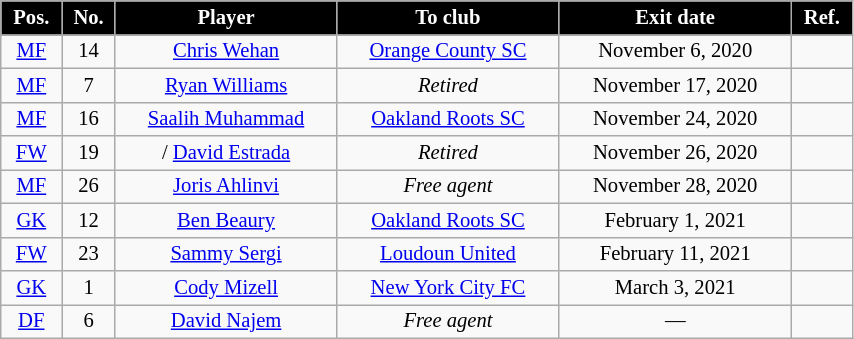<table class="wikitable" style="text-align:center; font-size:86%; width:45%;">
<tr>
<th style="background:#000; color:white; text-align:center;">Pos.</th>
<th style="background:#000; color:white; text-align:center;">No.</th>
<th style="background:#000; color:white; text-align:center;">Player</th>
<th style="background:#000; color:white; text-align:center;">To club</th>
<th style="background:#000; color:white; text-align:center;">Exit date</th>
<th style="background:#000; color:white; text-align:center;">Ref.</th>
</tr>
<tr>
<td><a href='#'>MF</a></td>
<td>14</td>
<td> <a href='#'>Chris Wehan</a></td>
<td> <a href='#'>Orange County SC</a></td>
<td>November 6, 2020</td>
<td></td>
</tr>
<tr>
<td><a href='#'>MF</a></td>
<td>7</td>
<td> <a href='#'>Ryan Williams</a></td>
<td><em>Retired</em></td>
<td>November 17, 2020</td>
<td></td>
</tr>
<tr>
<td><a href='#'>MF</a></td>
<td>16</td>
<td> <a href='#'>Saalih Muhammad</a></td>
<td> <a href='#'>Oakland Roots SC</a></td>
<td>November 24, 2020</td>
<td></td>
</tr>
<tr>
<td><a href='#'>FW</a></td>
<td>19</td>
<td>/ <a href='#'>David Estrada</a></td>
<td><em>Retired</em></td>
<td>November 26, 2020</td>
<td></td>
</tr>
<tr>
<td><a href='#'>MF</a></td>
<td>26</td>
<td> <a href='#'>Joris Ahlinvi</a></td>
<td><em>Free agent</em></td>
<td>November 28, 2020</td>
<td></td>
</tr>
<tr>
<td><a href='#'>GK</a></td>
<td>12</td>
<td> <a href='#'>Ben Beaury</a></td>
<td> <a href='#'>Oakland Roots SC</a></td>
<td>February 1, 2021</td>
<td></td>
</tr>
<tr>
<td><a href='#'>FW</a></td>
<td>23</td>
<td> <a href='#'>Sammy Sergi</a></td>
<td> <a href='#'>Loudoun United</a></td>
<td>February 11, 2021</td>
<td></td>
</tr>
<tr>
<td><a href='#'>GK</a></td>
<td>1</td>
<td> <a href='#'>Cody Mizell</a></td>
<td> <a href='#'>New York City FC</a></td>
<td>March 3, 2021</td>
<td></td>
</tr>
<tr>
<td><a href='#'>DF</a></td>
<td>6</td>
<td> <a href='#'>David Najem</a></td>
<td><em>Free agent</em></td>
<td>—</td>
<td></td>
</tr>
</table>
